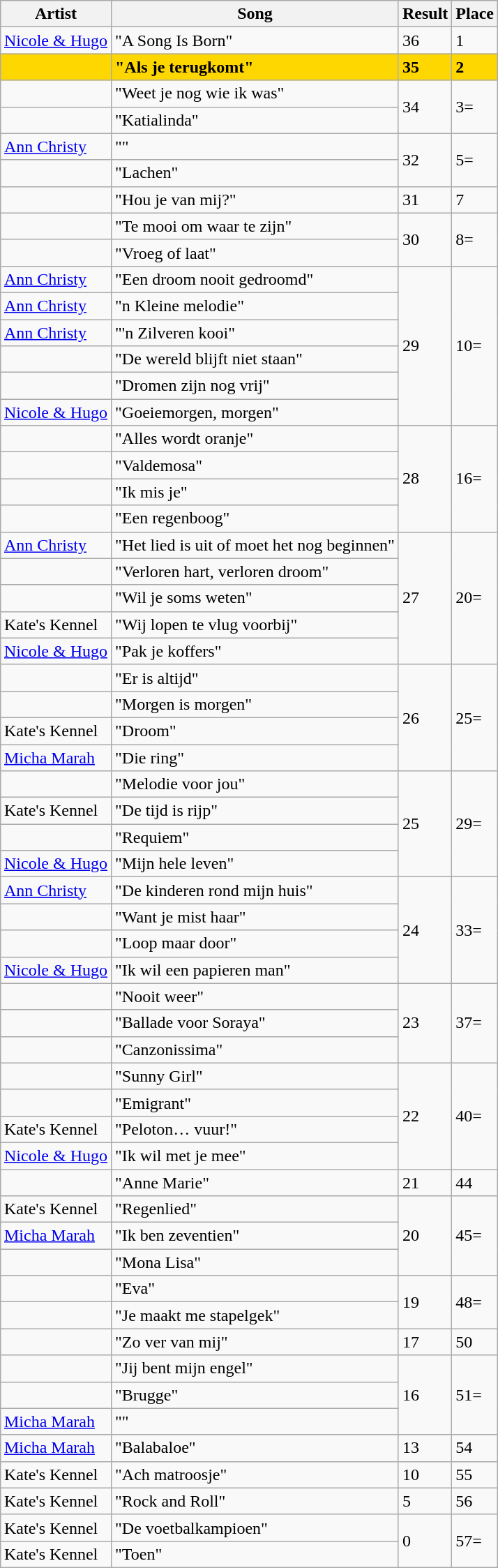<table class="wikitable mw-collapsible" style="margin: 1em auto 1em auto">
<tr>
<th>Artist</th>
<th>Song</th>
<th>Result</th>
<th>Place</th>
</tr>
<tr>
<td><a href='#'>Nicole & Hugo</a></td>
<td>"A Song Is Born"</td>
<td>36</td>
<td>1</td>
</tr>
<tr style="font-weight:bold; background:gold;">
<td></td>
<td>"Als je terugkomt"</td>
<td>35</td>
<td>2</td>
</tr>
<tr>
<td></td>
<td>"Weet je nog wie ik was"</td>
<td rowspan="2">34</td>
<td rowspan="2">3=</td>
</tr>
<tr>
<td></td>
<td>"Katialinda"</td>
</tr>
<tr>
<td><a href='#'>Ann Christy</a></td>
<td>""</td>
<td rowspan="2">32</td>
<td rowspan="2">5=</td>
</tr>
<tr>
<td></td>
<td>"Lachen"</td>
</tr>
<tr>
<td></td>
<td>"Hou je van mij?"</td>
<td>31</td>
<td>7</td>
</tr>
<tr>
<td></td>
<td>"Te mooi om waar te zijn"</td>
<td rowspan="2">30</td>
<td rowspan="2">8=</td>
</tr>
<tr>
<td></td>
<td>"Vroeg of laat"</td>
</tr>
<tr>
<td><a href='#'>Ann Christy</a></td>
<td>"Een droom nooit gedroomd"</td>
<td rowspan="6">29</td>
<td rowspan="6">10=</td>
</tr>
<tr>
<td><a href='#'>Ann Christy</a></td>
<td>"n Kleine melodie"</td>
</tr>
<tr>
<td><a href='#'>Ann Christy</a></td>
<td>"'n Zilveren kooi"</td>
</tr>
<tr>
<td></td>
<td>"De wereld blijft niet staan"</td>
</tr>
<tr>
<td></td>
<td>"Dromen zijn nog vrij"</td>
</tr>
<tr>
<td><a href='#'>Nicole & Hugo</a></td>
<td>"Goeiemorgen, morgen"</td>
</tr>
<tr>
<td></td>
<td>"Alles wordt oranje"</td>
<td rowspan="4">28</td>
<td rowspan="4">16=</td>
</tr>
<tr>
<td></td>
<td>"Valdemosa"</td>
</tr>
<tr>
<td></td>
<td>"Ik mis je"</td>
</tr>
<tr>
<td></td>
<td>"Een regenboog"</td>
</tr>
<tr>
<td><a href='#'>Ann Christy</a></td>
<td>"Het lied is uit of moet het nog beginnen"</td>
<td rowspan="5">27</td>
<td rowspan="5">20=</td>
</tr>
<tr>
<td></td>
<td>"Verloren hart, verloren droom"</td>
</tr>
<tr>
<td></td>
<td>"Wil je soms weten"</td>
</tr>
<tr>
<td>Kate's Kennel</td>
<td>"Wij lopen te vlug voorbij"</td>
</tr>
<tr>
<td><a href='#'>Nicole & Hugo</a></td>
<td>"Pak je koffers"</td>
</tr>
<tr>
<td></td>
<td>"Er is altijd"</td>
<td rowspan="4">26</td>
<td rowspan="4">25=</td>
</tr>
<tr>
<td></td>
<td>"Morgen is morgen"</td>
</tr>
<tr>
<td>Kate's Kennel</td>
<td>"Droom"</td>
</tr>
<tr>
<td><a href='#'>Micha Marah</a></td>
<td>"Die ring"</td>
</tr>
<tr>
<td></td>
<td>"Melodie voor jou"</td>
<td rowspan="4">25</td>
<td rowspan="4">29=</td>
</tr>
<tr>
<td>Kate's Kennel</td>
<td>"De tijd is rijp"</td>
</tr>
<tr>
<td></td>
<td>"Requiem"</td>
</tr>
<tr>
<td><a href='#'>Nicole & Hugo</a></td>
<td>"Mijn hele leven"</td>
</tr>
<tr>
<td><a href='#'>Ann Christy</a></td>
<td>"De kinderen rond mijn huis"</td>
<td rowspan="4">24</td>
<td rowspan="4">33=</td>
</tr>
<tr>
<td></td>
<td>"Want je mist haar"</td>
</tr>
<tr>
<td></td>
<td>"Loop maar door"</td>
</tr>
<tr>
<td><a href='#'>Nicole & Hugo</a></td>
<td>"Ik wil een papieren man"</td>
</tr>
<tr>
<td></td>
<td>"Nooit weer"</td>
<td rowspan="3">23</td>
<td rowspan="3">37=</td>
</tr>
<tr>
<td></td>
<td>"Ballade voor Soraya"</td>
</tr>
<tr>
<td></td>
<td>"Canzonissima"</td>
</tr>
<tr>
<td></td>
<td>"Sunny Girl"</td>
<td rowspan="4">22</td>
<td rowspan="4">40=</td>
</tr>
<tr>
<td></td>
<td>"Emigrant"</td>
</tr>
<tr>
<td>Kate's Kennel</td>
<td>"Peloton… vuur!"</td>
</tr>
<tr>
<td><a href='#'>Nicole & Hugo</a></td>
<td>"Ik wil met je mee"</td>
</tr>
<tr>
<td></td>
<td>"Anne Marie"</td>
<td>21</td>
<td>44</td>
</tr>
<tr>
<td>Kate's Kennel</td>
<td>"Regenlied"</td>
<td rowspan="3">20</td>
<td rowspan="3">45=</td>
</tr>
<tr>
<td><a href='#'>Micha Marah</a></td>
<td>"Ik ben zeventien"</td>
</tr>
<tr>
<td></td>
<td>"Mona Lisa"</td>
</tr>
<tr>
<td></td>
<td>"Eva"</td>
<td rowspan="2">19</td>
<td rowspan="2">48=</td>
</tr>
<tr>
<td></td>
<td>"Je maakt me stapelgek"</td>
</tr>
<tr>
<td></td>
<td>"Zo ver van mij"</td>
<td>17</td>
<td>50</td>
</tr>
<tr>
<td></td>
<td>"Jij bent mijn engel"</td>
<td rowspan="3">16</td>
<td rowspan="3">51=</td>
</tr>
<tr>
<td></td>
<td>"Brugge"</td>
</tr>
<tr>
<td><a href='#'>Micha Marah</a></td>
<td>""</td>
</tr>
<tr>
<td><a href='#'>Micha Marah</a></td>
<td>"Balabaloe"</td>
<td>13</td>
<td>54</td>
</tr>
<tr>
<td>Kate's Kennel</td>
<td>"Ach matroosje"</td>
<td>10</td>
<td>55</td>
</tr>
<tr>
<td>Kate's Kennel</td>
<td>"Rock and Roll"</td>
<td>5</td>
<td>56</td>
</tr>
<tr>
<td>Kate's Kennel</td>
<td>"De voetbalkampioen"</td>
<td rowspan="2">0</td>
<td rowspan="2">57=</td>
</tr>
<tr>
<td>Kate's Kennel</td>
<td>"Toen"</td>
</tr>
</table>
